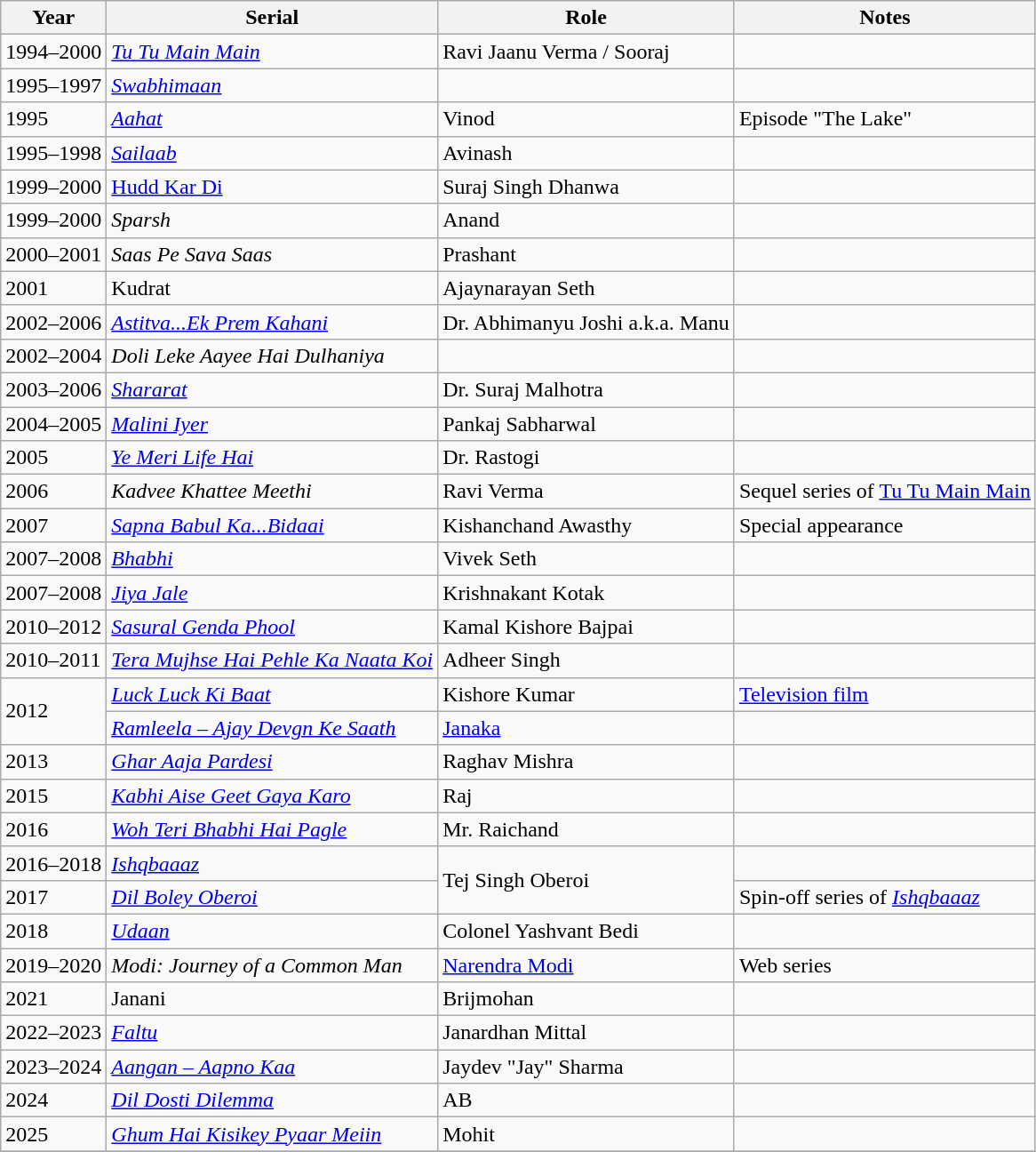<table class="wikitable sortable">
<tr>
<th scope="col">Year</th>
<th scope="col">Serial</th>
<th scope="col">Role</th>
<th scope="col">Notes</th>
</tr>
<tr>
<td>1994–2000</td>
<td><em><a href='#'>Tu Tu Main Main</a></em></td>
<td>Ravi Jaanu Verma / Sooraj</td>
<td></td>
</tr>
<tr>
<td>1995–1997</td>
<td><em><a href='#'>Swabhimaan</a></em></td>
<td></td>
<td></td>
</tr>
<tr>
<td>1995</td>
<td><em><a href='#'>Aahat</a></em></td>
<td>Vinod</td>
<td>Episode "The Lake"</td>
</tr>
<tr>
<td>1995–1998</td>
<td><em><a href='#'>Sailaab</a></em></td>
<td>Avinash</td>
<td></td>
</tr>
<tr>
<td>1999–2000</td>
<td><a href='#'>Hudd Kar Di</a></td>
<td>Suraj Singh Dhanwa</td>
<td></td>
</tr>
<tr>
<td>1999–2000</td>
<td><em>Sparsh</em></td>
<td>Anand</td>
<td></td>
</tr>
<tr>
<td>2000–2001</td>
<td><em>Saas Pe Sava Saas</em></td>
<td>Prashant</td>
<td></td>
</tr>
<tr>
<td>2001</td>
<td>Kudrat</td>
<td>Ajaynarayan Seth</td>
<td></td>
</tr>
<tr>
<td>2002–2006</td>
<td><em><a href='#'>Astitva...Ek Prem Kahani</a></em></td>
<td>Dr. Abhimanyu Joshi a.k.a. Manu</td>
<td></td>
</tr>
<tr>
<td>2002–2004</td>
<td><em>Doli Leke Aayee Hai Dulhaniya</em></td>
<td></td>
<td></td>
</tr>
<tr>
<td>2003–2006</td>
<td><em><a href='#'>Shararat</a></em></td>
<td>Dr. Suraj Malhotra</td>
<td></td>
</tr>
<tr>
<td>2004–2005</td>
<td><em><a href='#'>Malini Iyer</a></em></td>
<td>Pankaj Sabharwal</td>
<td></td>
</tr>
<tr>
<td>2005</td>
<td><em> <a href='#'>Ye Meri Life Hai</a></em></td>
<td>Dr. Rastogi</td>
<td></td>
</tr>
<tr>
<td>2006</td>
<td><em>Kadvee Khattee Meethi</em></td>
<td>Ravi Verma</td>
<td>Sequel series of <a href='#'>Tu Tu Main Main</a></td>
</tr>
<tr>
<td>2007</td>
<td><em><a href='#'>Sapna Babul Ka...Bidaai</a></em></td>
<td>Kishanchand Awasthy</td>
<td>Special appearance</td>
</tr>
<tr>
<td>2007–2008</td>
<td><em><a href='#'>Bhabhi</a></em></td>
<td>Vivek Seth</td>
<td></td>
</tr>
<tr>
<td>2007–2008</td>
<td><em><a href='#'>Jiya Jale</a></em></td>
<td>Krishnakant Kotak</td>
<td></td>
</tr>
<tr>
<td>2010–2012</td>
<td><em><a href='#'>Sasural Genda Phool</a></em></td>
<td>Kamal Kishore Bajpai</td>
<td></td>
</tr>
<tr>
<td>2010–2011</td>
<td><em><a href='#'>Tera Mujhse Hai Pehle Ka Naata Koi</a></em></td>
<td>Adheer Singh</td>
<td></td>
</tr>
<tr>
<td rowspan="2">2012</td>
<td><em><a href='#'>Luck Luck Ki Baat</a></em></td>
<td>Kishore Kumar</td>
<td><a href='#'>Television film</a></td>
</tr>
<tr>
<td><em><a href='#'>Ramleela – Ajay Devgn Ke Saath</a></em></td>
<td><a href='#'>Janaka</a></td>
<td></td>
</tr>
<tr>
<td>2013</td>
<td><em><a href='#'>Ghar Aaja Pardesi</a></em></td>
<td>Raghav Mishra</td>
<td></td>
</tr>
<tr>
<td>2015</td>
<td><em><a href='#'>Kabhi Aise Geet Gaya Karo</a></em></td>
<td>Raj</td>
<td></td>
</tr>
<tr>
<td>2016</td>
<td><em><a href='#'>Woh Teri Bhabhi Hai Pagle</a></em></td>
<td>Mr. Raichand</td>
<td></td>
</tr>
<tr>
<td>2016–2018</td>
<td><em><a href='#'>Ishqbaaaz</a></em></td>
<td rowspan="2">Tej Singh Oberoi</td>
<td></td>
</tr>
<tr>
<td>2017</td>
<td><em><a href='#'>Dil Boley Oberoi</a></em></td>
<td>Spin-off series of <em><a href='#'>Ishqbaaaz</a></em></td>
</tr>
<tr>
<td>2018</td>
<td><em><a href='#'>Udaan</a></em></td>
<td>Colonel Yashvant Bedi</td>
<td></td>
</tr>
<tr>
<td>2019–2020</td>
<td><em>Modi: Journey of a Common Man</em></td>
<td><a href='#'>Narendra Modi</a></td>
<td>Web series</td>
</tr>
<tr>
<td>2021</td>
<td>Janani</td>
<td>Brijmohan</td>
<td></td>
</tr>
<tr>
<td>2022–2023</td>
<td><em><a href='#'>Faltu</a></em></td>
<td>Janardhan Mittal</td>
<td></td>
</tr>
<tr>
<td>2023–2024</td>
<td><em><a href='#'>Aangan – Aapno Kaa</a></em></td>
<td>Jaydev "Jay" Sharma</td>
<td></td>
</tr>
<tr>
<td>2024</td>
<td><em><a href='#'>Dil Dosti Dilemma</a></em></td>
<td>AB</td>
<td></td>
</tr>
<tr>
<td>2025</td>
<td><em><a href='#'>Ghum Hai Kisikey Pyaar Meiin</a></em></td>
<td>Mohit</td>
<td></td>
</tr>
<tr>
</tr>
</table>
